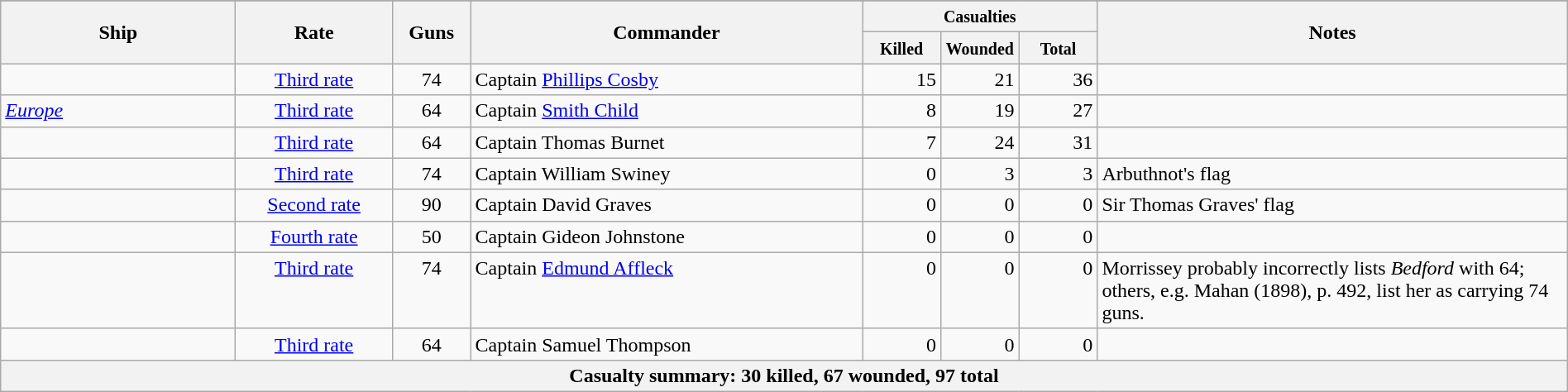<table class="wikitable" width=100%>
<tr>
</tr>
<tr>
<th width=15%; rowspan=2>Ship</th>
<th width=10%; rowspan=2>Rate</th>
<th width=5%; rowspan=2>Guns</th>
<th width=25%; rowspan=2>Commander</th>
<th width=15%; colspan=3><small>Casualties</small></th>
<th width=30%; rowspan=2>Notes</th>
</tr>
<tr valign="top">
<th width=5%;><small> Killed </small></th>
<th width=5%;><small> Wounded </small></th>
<th width=5%;><small> Total</small></th>
</tr>
<tr valign="top">
<td></td>
<td align = center><a href='#'>Third rate</a></td>
<td align = center>74</td>
<td>Captain <a href='#'>Phillips Cosby</a></td>
<td align = right>15</td>
<td align = right>21</td>
<td align = right>36</td>
<td></td>
</tr>
<tr valign="top">
<td><a href='#'><em>Europe</em></a></td>
<td align = center><a href='#'>Third rate</a></td>
<td align = center>64</td>
<td>Captain <a href='#'>Smith Child</a></td>
<td align = right>8</td>
<td align = right>19</td>
<td align = right>27</td>
<td></td>
</tr>
<tr valign="top">
<td></td>
<td align = center><a href='#'>Third rate</a></td>
<td align = center>64</td>
<td>Captain Thomas Burnet</td>
<td align = right>7</td>
<td align = right>24</td>
<td align = right>31</td>
<td></td>
</tr>
<tr valign="top">
<td></td>
<td align = center><a href='#'>Third rate</a></td>
<td align = center>74</td>
<td>Captain William Swiney</td>
<td align = right>0</td>
<td align = right>3</td>
<td align = right>3</td>
<td>Arbuthnot's flag</td>
</tr>
<tr valign="top">
<td></td>
<td align = center><a href='#'>Second rate</a></td>
<td align = center>90</td>
<td>Captain David Graves</td>
<td align = right>0</td>
<td align = right>0</td>
<td align = right>0</td>
<td>Sir Thomas Graves' flag</td>
</tr>
<tr valign="top">
<td></td>
<td align = center><a href='#'>Fourth rate</a></td>
<td align = center>50</td>
<td>Captain Gideon Johnstone</td>
<td align = right>0</td>
<td align = right>0</td>
<td align = right>0</td>
<td></td>
</tr>
<tr valign="top">
<td></td>
<td align = center><a href='#'>Third rate</a></td>
<td align = center>74</td>
<td>Captain <a href='#'>Edmund Affleck</a></td>
<td align = right>0</td>
<td align = right>0</td>
<td align = right>0</td>
<td>Morrissey probably incorrectly lists <em>Bedford</em> with 64; others, e.g. Mahan (1898), p. 492, list her as carrying 74 guns.</td>
</tr>
<tr valign="top">
<td></td>
<td align = center><a href='#'>Third rate</a></td>
<td align = center>64</td>
<td>Captain Samuel Thompson</td>
<td align = right>0</td>
<td align = right>0</td>
<td align = right>0</td>
<td></td>
</tr>
<tr valign="top">
<th scope="row" colspan="11">Casualty summary: 30 killed, 67 wounded, 97 total </th>
</tr>
</table>
